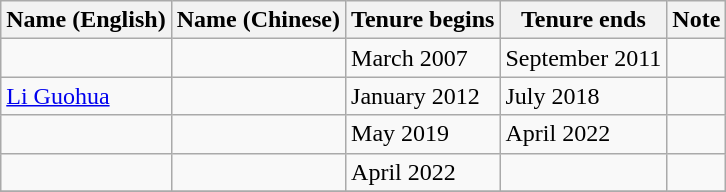<table class="wikitable">
<tr>
<th>Name (English)</th>
<th>Name (Chinese)</th>
<th>Tenure begins</th>
<th>Tenure ends</th>
<th>Note</th>
</tr>
<tr>
<td></td>
<td></td>
<td>March 2007</td>
<td>September 2011</td>
<td></td>
</tr>
<tr>
<td><a href='#'>Li Guohua</a></td>
<td></td>
<td>January 2012</td>
<td>July 2018</td>
<td></td>
</tr>
<tr>
<td></td>
<td></td>
<td>May 2019</td>
<td>April 2022</td>
<td></td>
</tr>
<tr>
<td></td>
<td></td>
<td>April 2022</td>
<td></td>
<td></td>
</tr>
<tr>
</tr>
</table>
